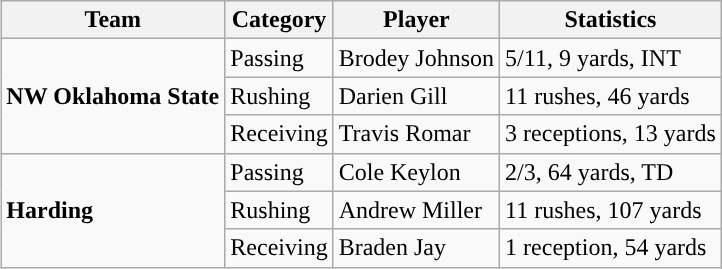<table class="wikitable" style="float: right;">
<tr>
<th>Team</th>
<th>Category</th>
<th>Player</th>
<th>Statistics</th>
</tr>
<tr>
<td rowspan=3><strong>NW Oklahoma State</strong></td>
<td>Passing</td>
<td>Brodey Johnson</td>
<td>5/11, 9 yards, INT</td>
</tr>
<tr>
<td>Rushing</td>
<td>Darien Gill</td>
<td>11 rushes, 46 yards</td>
</tr>
<tr>
<td>Receiving</td>
<td>Travis Romar</td>
<td>3 receptions, 13 yards</td>
</tr>
<tr>
<td rowspan=3><strong>Harding</strong></td>
<td>Passing</td>
<td>Cole Keylon</td>
<td>2/3, 64 yards, TD</td>
</tr>
<tr>
<td>Rushing</td>
<td>Andrew Miller</td>
<td>11 rushes, 107 yards</td>
</tr>
<tr>
<td>Receiving</td>
<td>Braden Jay</td>
<td>1 reception, 54 yards</td>
</tr>
</table>
